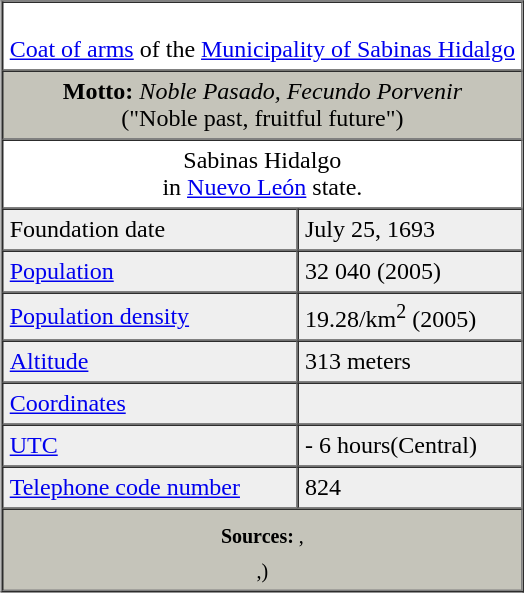<table bgcolor=#EFEFEF align=right border=1 cellpadding=4 cellspacing=0 style="margin-left:15px;margin-bottom:10px;">
<tr>
<td colspan=2 align=center bgcolor=#FFFFFF><br> <a href='#'>Coat of arms</a> of the <a href='#'>Municipality of Sabinas Hidalgo</a></td>
</tr>
<tr>
<td colspan=2 align=center bgcolor=#C5C4BA><strong>Motto:</strong> <em>Noble Pasado, Fecundo Porvenir</em><br>("Noble past, fruitful future")</td>
</tr>
<tr>
<td colspan=2 align=center bgcolor=#FFFFFF> <span>Sabinas Hidalgo<br>in <a href='#'>Nuevo León</a> state.<br></span></td>
</tr>
<tr>
<td>Foundation date</td>
<td>July 25, 1693</td>
</tr>
<tr>
<td><a href='#'>Population</a></td>
<td>32 040 (2005)</td>
</tr>
<tr>
<td><a href='#'>Population density</a></td>
<td>19.28/km<sup>2</sup> (2005)</td>
</tr>
<tr>
<td><a href='#'>Altitude</a></td>
<td>313 meters</td>
</tr>
<tr>
<td><a href='#'>Coordinates</a></td>
<td></td>
</tr>
<tr>
<td><a href='#'>UTC</a></td>
<td>- 6 hours(Central)</td>
</tr>
<tr>
<td><a href='#'>Telephone code number</a></td>
<td>824</td>
</tr>
<tr>
<td colspan=2 align=center bgcolor=#C5C4BA><sub> <strong>Sources:</strong> , <br> ,)<br></sub></td>
</tr>
<tr>
</tr>
</table>
